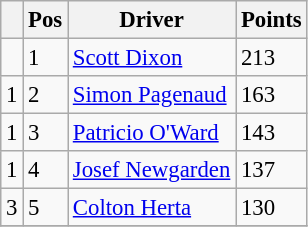<table class="wikitable" style="font-size: 95%">
<tr>
<th></th>
<th>Pos</th>
<th>Driver</th>
<th>Points</th>
</tr>
<tr>
<td align="left"></td>
<td>1</td>
<td> <a href='#'>Scott Dixon</a></td>
<td>213</td>
</tr>
<tr>
<td align="left"> 1</td>
<td>2</td>
<td> <a href='#'>Simon Pagenaud</a></td>
<td>163</td>
</tr>
<tr>
<td align="left"> 1</td>
<td>3</td>
<td> <a href='#'>Patricio O'Ward</a></td>
<td>143</td>
</tr>
<tr>
<td align="left"> 1</td>
<td>4</td>
<td> <a href='#'>Josef Newgarden</a></td>
<td>137</td>
</tr>
<tr>
<td align="left"> 3</td>
<td>5</td>
<td> <a href='#'>Colton Herta</a></td>
<td>130</td>
</tr>
<tr>
</tr>
</table>
